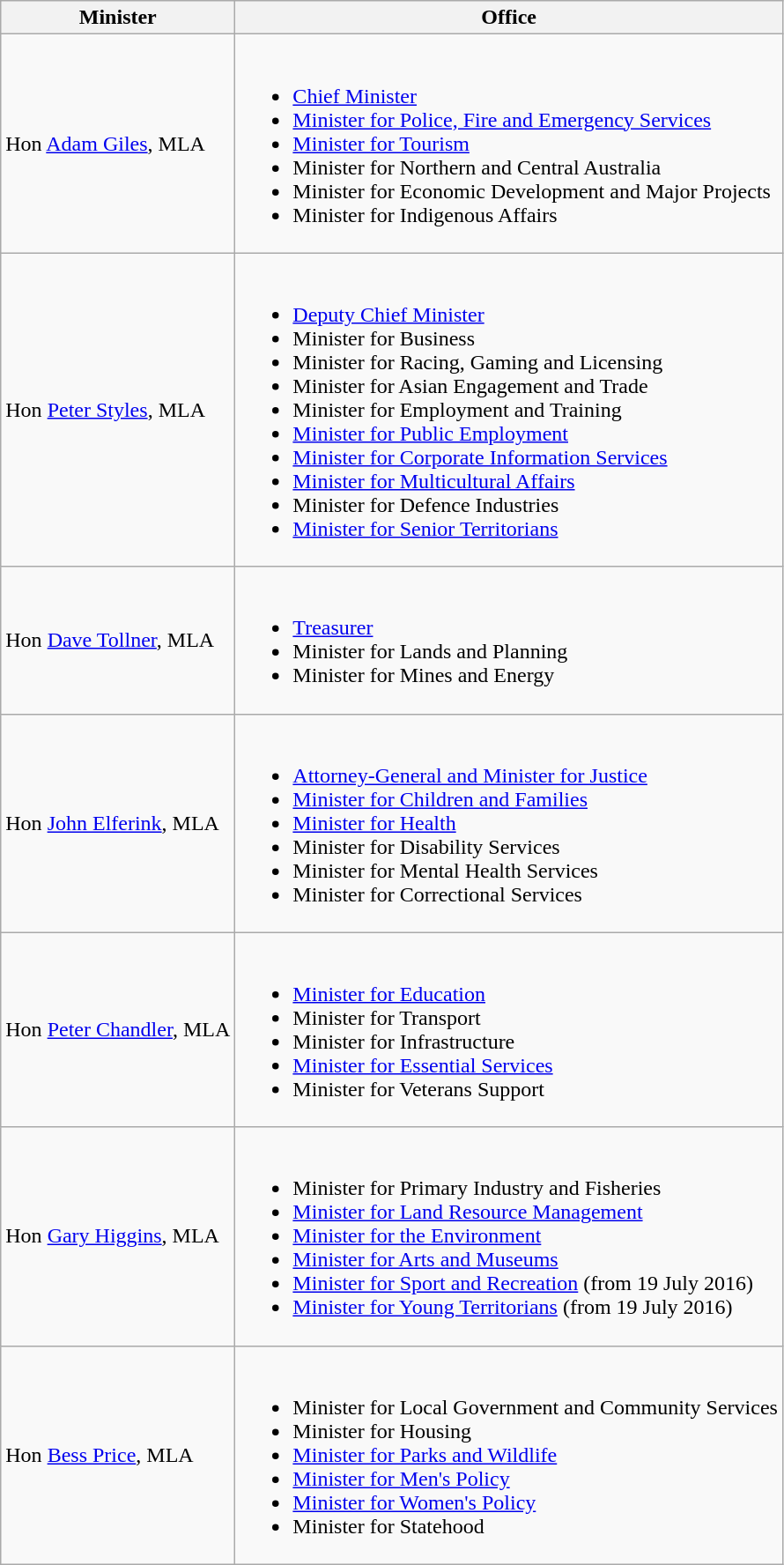<table class="wikitable">
<tr>
<th>Minister</th>
<th>Office</th>
</tr>
<tr>
<td>Hon <a href='#'>Adam Giles</a>, MLA</td>
<td><br><ul><li><a href='#'>Chief Minister</a></li><li><a href='#'>Minister for Police, Fire and Emergency Services</a></li><li><a href='#'>Minister for Tourism</a></li><li>Minister for Northern and Central Australia</li><li>Minister for Economic Development and Major Projects</li><li>Minister for Indigenous Affairs</li></ul></td>
</tr>
<tr>
<td>Hon <a href='#'>Peter Styles</a>, MLA</td>
<td><br><ul><li><a href='#'>Deputy Chief Minister</a></li><li>Minister for Business</li><li>Minister for Racing, Gaming and Licensing</li><li>Minister for Asian Engagement and Trade</li><li>Minister for Employment and Training</li><li><a href='#'>Minister for Public Employment</a></li><li><a href='#'>Minister for Corporate Information Services</a></li><li><a href='#'>Minister for Multicultural Affairs</a></li><li>Minister for Defence Industries</li><li><a href='#'>Minister for Senior Territorians</a></li></ul></td>
</tr>
<tr>
<td>Hon <a href='#'>Dave Tollner</a>, MLA</td>
<td><br><ul><li><a href='#'>Treasurer</a></li><li>Minister for Lands and Planning</li><li>Minister for Mines and Energy</li></ul></td>
</tr>
<tr>
<td>Hon <a href='#'>John Elferink</a>, MLA</td>
<td><br><ul><li><a href='#'>Attorney-General and Minister for Justice</a></li><li><a href='#'>Minister for Children and Families</a></li><li><a href='#'>Minister for Health</a></li><li>Minister for Disability Services</li><li>Minister for Mental Health Services</li><li>Minister for Correctional Services</li></ul></td>
</tr>
<tr>
<td>Hon <a href='#'>Peter Chandler</a>, MLA</td>
<td><br><ul><li><a href='#'>Minister for Education</a></li><li>Minister for Transport</li><li>Minister for Infrastructure</li><li><a href='#'>Minister for Essential Services</a></li><li>Minister for Veterans Support</li></ul></td>
</tr>
<tr>
<td>Hon <a href='#'>Gary Higgins</a>, MLA</td>
<td><br><ul><li>Minister for Primary Industry and Fisheries</li><li><a href='#'>Minister for Land Resource Management</a></li><li><a href='#'>Minister for the Environment</a></li><li><a href='#'>Minister for Arts and Museums</a></li><li><a href='#'>Minister for Sport and Recreation</a> (from 19 July 2016)</li><li><a href='#'>Minister for Young Territorians</a> (from 19 July 2016)</li></ul></td>
</tr>
<tr>
<td>Hon <a href='#'>Bess Price</a>, MLA</td>
<td><br><ul><li>Minister for Local Government and Community Services</li><li>Minister for Housing</li><li><a href='#'>Minister for Parks and Wildlife</a></li><li><a href='#'>Minister for Men's Policy</a></li><li><a href='#'>Minister for Women's Policy</a></li><li>Minister for Statehood</li></ul></td>
</tr>
</table>
